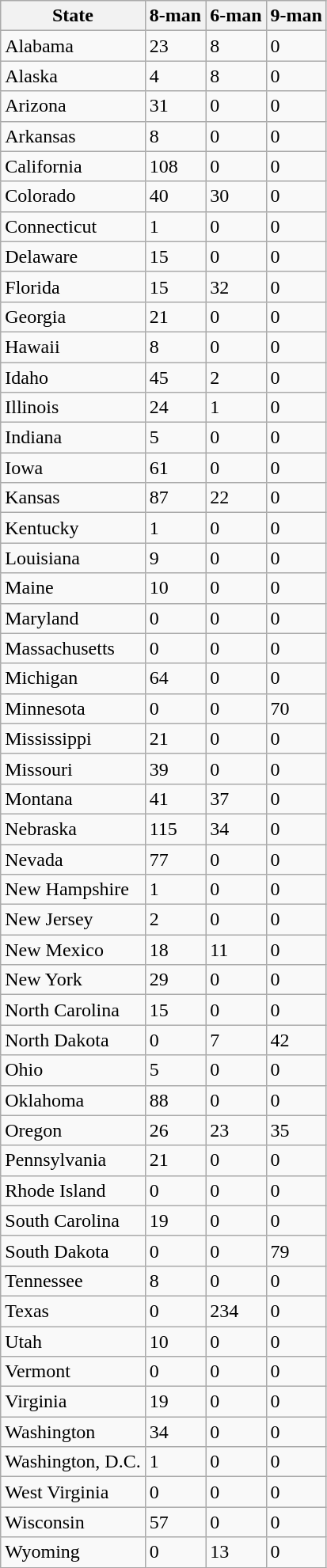<table class="wikitable sortable">
<tr>
<th><strong>State</strong></th>
<th><strong>8-man</strong></th>
<th><strong>6-man</strong></th>
<th><strong>9-man</strong></th>
</tr>
<tr>
<td>Alabama</td>
<td>23</td>
<td>8</td>
<td>0</td>
</tr>
<tr>
<td>Alaska</td>
<td>4</td>
<td>8</td>
<td>0</td>
</tr>
<tr>
<td>Arizona</td>
<td>31</td>
<td>0</td>
<td>0</td>
</tr>
<tr>
<td>Arkansas</td>
<td>8</td>
<td>0</td>
<td>0</td>
</tr>
<tr>
<td>California</td>
<td>108</td>
<td>0</td>
<td>0</td>
</tr>
<tr>
<td>Colorado</td>
<td>40</td>
<td>30</td>
<td>0</td>
</tr>
<tr>
<td>Connecticut</td>
<td>1</td>
<td>0</td>
<td>0</td>
</tr>
<tr>
<td>Delaware</td>
<td>15</td>
<td>0</td>
<td>0</td>
</tr>
<tr>
<td>Florida</td>
<td>15</td>
<td>32</td>
<td>0</td>
</tr>
<tr>
<td>Georgia</td>
<td>21</td>
<td>0</td>
<td>0</td>
</tr>
<tr>
<td>Hawaii</td>
<td>8</td>
<td>0</td>
<td>0</td>
</tr>
<tr>
<td>Idaho</td>
<td>45</td>
<td>2</td>
<td>0</td>
</tr>
<tr>
<td>Illinois</td>
<td>24</td>
<td>1</td>
<td>0</td>
</tr>
<tr>
<td>Indiana</td>
<td>5</td>
<td>0</td>
<td>0</td>
</tr>
<tr>
<td>Iowa</td>
<td>61</td>
<td>0</td>
<td>0</td>
</tr>
<tr>
<td>Kansas</td>
<td>87</td>
<td>22</td>
<td>0</td>
</tr>
<tr>
<td>Kentucky</td>
<td>1</td>
<td>0</td>
<td>0</td>
</tr>
<tr>
<td>Louisiana</td>
<td>9</td>
<td>0</td>
<td>0</td>
</tr>
<tr>
<td>Maine</td>
<td>10</td>
<td>0</td>
<td>0</td>
</tr>
<tr>
<td>Maryland</td>
<td>0</td>
<td>0</td>
<td>0</td>
</tr>
<tr>
<td>Massachusetts</td>
<td>0</td>
<td>0</td>
<td>0</td>
</tr>
<tr>
<td>Michigan</td>
<td>64</td>
<td>0</td>
<td>0</td>
</tr>
<tr>
<td>Minnesota</td>
<td>0</td>
<td>0</td>
<td>70</td>
</tr>
<tr>
<td>Mississippi</td>
<td>21</td>
<td>0</td>
<td>0</td>
</tr>
<tr>
<td>Missouri</td>
<td>39</td>
<td>0</td>
<td>0</td>
</tr>
<tr>
<td>Montana</td>
<td>41</td>
<td>37</td>
<td>0</td>
</tr>
<tr>
<td>Nebraska</td>
<td>115</td>
<td>34</td>
<td>0</td>
</tr>
<tr>
<td>Nevada</td>
<td>77</td>
<td>0</td>
<td>0</td>
</tr>
<tr>
<td>New Hampshire</td>
<td>1</td>
<td>0</td>
<td>0</td>
</tr>
<tr>
<td>New Jersey</td>
<td>2</td>
<td>0</td>
<td>0</td>
</tr>
<tr>
<td>New Mexico</td>
<td>18</td>
<td>11</td>
<td>0</td>
</tr>
<tr>
<td>New York</td>
<td>29</td>
<td>0</td>
<td>0</td>
</tr>
<tr>
<td>North Carolina</td>
<td>15</td>
<td>0</td>
<td>0</td>
</tr>
<tr>
<td>North Dakota</td>
<td>0</td>
<td>7</td>
<td>42</td>
</tr>
<tr>
<td>Ohio</td>
<td>5</td>
<td>0</td>
<td>0</td>
</tr>
<tr>
<td>Oklahoma</td>
<td>88</td>
<td>0</td>
<td>0</td>
</tr>
<tr>
<td>Oregon</td>
<td>26</td>
<td>23</td>
<td>35</td>
</tr>
<tr>
<td>Pennsylvania</td>
<td>21</td>
<td>0</td>
<td>0</td>
</tr>
<tr>
<td>Rhode Island</td>
<td>0</td>
<td>0</td>
<td>0</td>
</tr>
<tr>
<td>South Carolina</td>
<td>19</td>
<td>0</td>
<td>0</td>
</tr>
<tr>
<td>South Dakota</td>
<td>0</td>
<td>0</td>
<td>79</td>
</tr>
<tr>
<td>Tennessee</td>
<td>8</td>
<td>0</td>
<td>0</td>
</tr>
<tr>
<td>Texas</td>
<td>0</td>
<td>234</td>
<td>0</td>
</tr>
<tr>
<td>Utah</td>
<td>10</td>
<td>0</td>
<td>0</td>
</tr>
<tr>
<td>Vermont</td>
<td>0</td>
<td>0</td>
<td>0</td>
</tr>
<tr>
<td>Virginia</td>
<td>19</td>
<td>0</td>
<td>0</td>
</tr>
<tr>
<td>Washington</td>
<td>34</td>
<td>0</td>
<td>0</td>
</tr>
<tr>
<td>Washington, D.C.</td>
<td>1</td>
<td>0</td>
<td>0</td>
</tr>
<tr>
<td>West Virginia</td>
<td>0</td>
<td>0</td>
<td>0</td>
</tr>
<tr>
<td>Wisconsin</td>
<td>57</td>
<td>0</td>
<td>0</td>
</tr>
<tr>
<td>Wyoming</td>
<td>0</td>
<td>13</td>
<td>0</td>
</tr>
</table>
